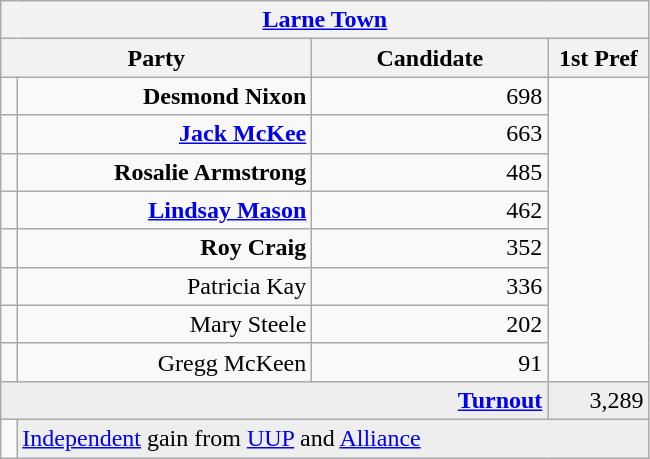<table class="wikitable">
<tr>
<th colspan="4" align="center"><a href='#'>Larne Town</a></th>
</tr>
<tr>
<th colspan="2" align="center" width=200>Party</th>
<th width=150>Candidate</th>
<th width=60>1st Pref</th>
</tr>
<tr>
<td></td>
<td align="right"><strong>Desmond Nixon</strong></td>
<td align="right">698</td>
</tr>
<tr>
<td></td>
<td align="right"><strong><a href='#'>Jack McKee</a></strong></td>
<td align="right">663</td>
</tr>
<tr>
<td></td>
<td align="right"><strong>Rosalie Armstrong</strong></td>
<td align="right">485</td>
</tr>
<tr>
<td></td>
<td align="right"><strong><a href='#'>Lindsay Mason</a></strong></td>
<td align="right">462</td>
</tr>
<tr>
<td></td>
<td align="right"><strong>Roy Craig</strong></td>
<td align="right">352</td>
</tr>
<tr>
<td></td>
<td align="right">Patricia Kay</td>
<td align="right">336</td>
</tr>
<tr>
<td></td>
<td align="right">Mary Steele</td>
<td align="right">202</td>
</tr>
<tr>
<td></td>
<td align="right">Gregg McKeen</td>
<td align="right">91</td>
</tr>
<tr bgcolor="EEEEEE">
<td colspan=3 align="right"><strong><a href='#'>Turnout</a></strong></td>
<td align="right">3,289</td>
</tr>
<tr>
<td colspan=1 bgcolor=></td>
<td colspan=3 bgcolor="EEEEEE"><a href='#'>Independent</a> gain from <a href='#'>UUP</a> and <a href='#'>Alliance</a></td>
</tr>
</table>
